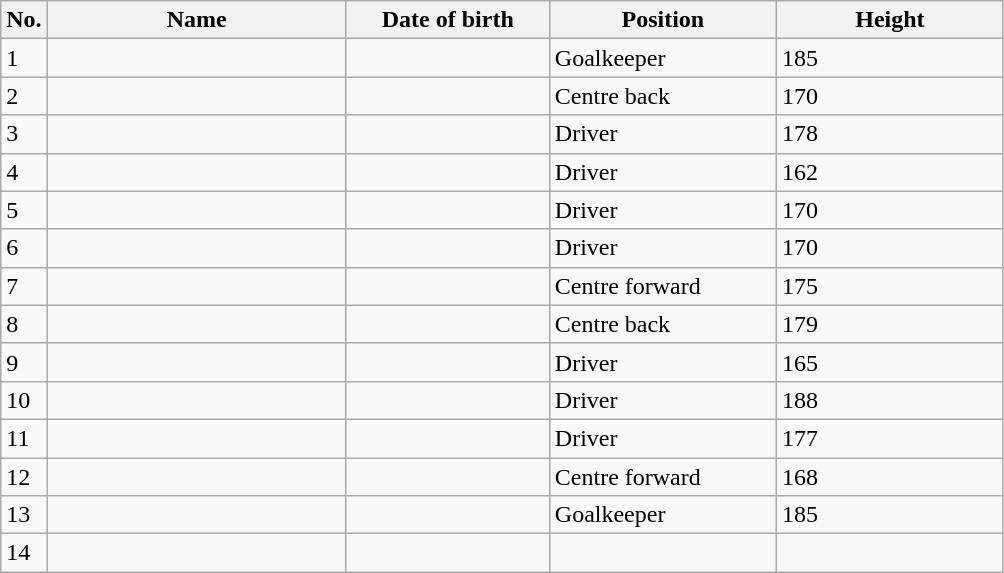<table class=wikitable sortable style=font-size:100%; text-align:center;>
<tr>
<th>No.</th>
<th style=width:12em>Name</th>
<th style=width:8em>Date of birth</th>
<th style=width:9em>Position</th>
<th style=width:9em>Height</th>
</tr>
<tr>
<td>1</td>
<td align=left> </td>
<td align=right></td>
<td>Goalkeeper</td>
<td>185</td>
</tr>
<tr>
<td>2</td>
<td align=left> </td>
<td align=right></td>
<td>Centre back</td>
<td>170</td>
</tr>
<tr>
<td>3</td>
<td align=left> </td>
<td align=right></td>
<td>Driver</td>
<td>178</td>
</tr>
<tr>
<td>4</td>
<td align=left> </td>
<td align=right></td>
<td>Driver</td>
<td>162</td>
</tr>
<tr>
<td>5</td>
<td align=left> </td>
<td align=right></td>
<td>Driver</td>
<td>170</td>
</tr>
<tr>
<td>6</td>
<td align=left> </td>
<td align=right></td>
<td>Driver</td>
<td>170</td>
</tr>
<tr>
<td>7</td>
<td align=left> </td>
<td align=right></td>
<td>Centre forward</td>
<td>175</td>
</tr>
<tr>
<td>8</td>
<td align=left> </td>
<td align=right></td>
<td>Centre back</td>
<td>179</td>
</tr>
<tr>
<td>9</td>
<td align=left> </td>
<td align=right></td>
<td>Driver</td>
<td>165</td>
</tr>
<tr>
<td>10</td>
<td align=left> </td>
<td align=right></td>
<td>Driver</td>
<td>188</td>
</tr>
<tr>
<td>11</td>
<td align=left> </td>
<td align=right></td>
<td>Driver</td>
<td>177</td>
</tr>
<tr>
<td>12</td>
<td align=left> </td>
<td align=right></td>
<td>Centre forward</td>
<td>168</td>
</tr>
<tr>
<td>13</td>
<td align=left> </td>
<td align=right></td>
<td>Goalkeeper</td>
<td>185</td>
</tr>
<tr>
<td>14</td>
<td align=left> </td>
<td align=right></td>
<td></td>
<td></td>
</tr>
</table>
